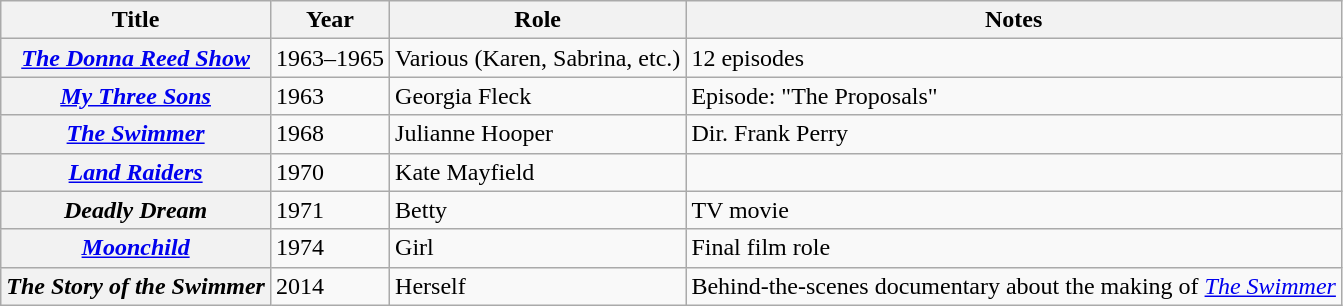<table class="wikitable sortable plainrowheaders">
<tr>
<th scope="col">Title</th>
<th scope="col">Year</th>
<th scope="col">Role</th>
<th scope="col" class="unsortable">Notes</th>
</tr>
<tr>
<th scope="row"><em><a href='#'>The Donna Reed Show</a></em></th>
<td>1963–1965</td>
<td>Various (Karen, Sabrina, etc.)</td>
<td>12 episodes</td>
</tr>
<tr>
<th scope="row"><em><a href='#'>My Three Sons</a></em></th>
<td>1963</td>
<td>Georgia Fleck</td>
<td>Episode: "The Proposals"</td>
</tr>
<tr>
<th scope="row"><em><a href='#'>The Swimmer</a></em></th>
<td>1968</td>
<td>Julianne Hooper</td>
<td>Dir. Frank Perry</td>
</tr>
<tr>
<th scope="row"><em><a href='#'>Land Raiders</a></em></th>
<td>1970</td>
<td>Kate Mayfield</td>
<td></td>
</tr>
<tr>
<th scope="row"><em>Deadly Dream</em></th>
<td>1971</td>
<td>Betty</td>
<td>TV movie</td>
</tr>
<tr>
<th scope="row"><em><a href='#'>Moonchild</a></em></th>
<td>1974</td>
<td>Girl</td>
<td>Final film role</td>
</tr>
<tr>
<th scope="row"><em>The Story of the Swimmer</em></th>
<td>2014</td>
<td>Herself</td>
<td>Behind-the-scenes documentary about the making of <em><a href='#'>The Swimmer</a></em></td>
</tr>
</table>
